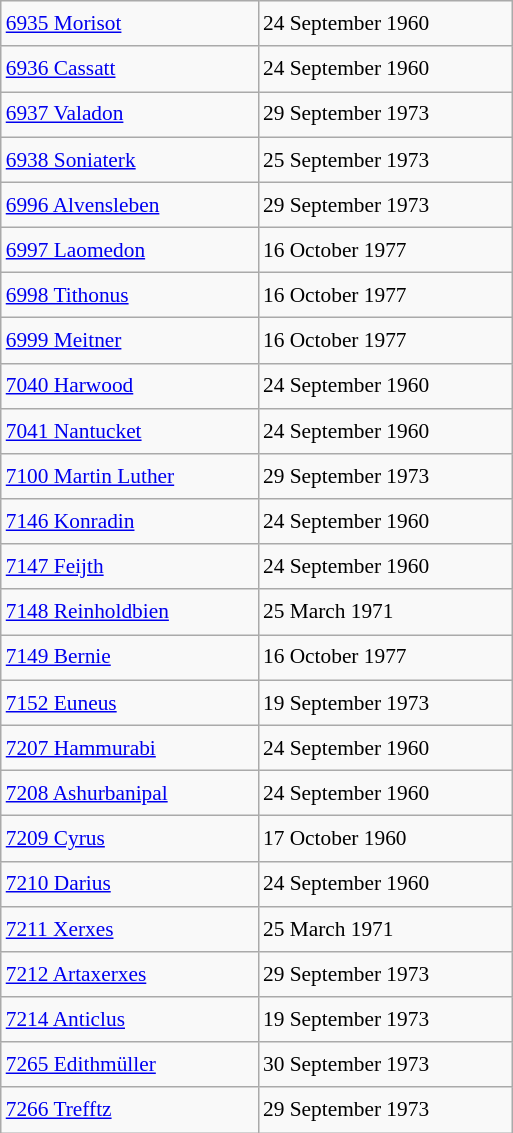<table class="wikitable" style="font-size: 89%; float: left; width: 24em; margin-right: 1em; line-height: 1.65em">
<tr>
<td><a href='#'>6935 Morisot</a></td>
<td>24 September 1960</td>
</tr>
<tr>
<td><a href='#'>6936 Cassatt</a></td>
<td>24 September 1960</td>
</tr>
<tr>
<td><a href='#'>6937 Valadon</a></td>
<td>29 September 1973</td>
</tr>
<tr>
<td><a href='#'>6938 Soniaterk</a></td>
<td>25 September 1973</td>
</tr>
<tr>
<td><a href='#'>6996 Alvensleben</a></td>
<td>29 September 1973</td>
</tr>
<tr>
<td><a href='#'>6997 Laomedon</a></td>
<td>16 October 1977</td>
</tr>
<tr>
<td><a href='#'>6998 Tithonus</a></td>
<td>16 October 1977</td>
</tr>
<tr>
<td><a href='#'>6999 Meitner</a></td>
<td>16 October 1977</td>
</tr>
<tr>
<td><a href='#'>7040 Harwood</a></td>
<td>24 September 1960</td>
</tr>
<tr>
<td><a href='#'>7041 Nantucket</a></td>
<td>24 September 1960</td>
</tr>
<tr>
<td><a href='#'>7100 Martin Luther</a></td>
<td>29 September 1973</td>
</tr>
<tr>
<td><a href='#'>7146 Konradin</a></td>
<td>24 September 1960</td>
</tr>
<tr>
<td><a href='#'>7147 Feijth</a></td>
<td>24 September 1960</td>
</tr>
<tr>
<td><a href='#'>7148 Reinholdbien</a></td>
<td>25 March 1971</td>
</tr>
<tr>
<td><a href='#'>7149 Bernie</a></td>
<td>16 October 1977</td>
</tr>
<tr>
<td><a href='#'>7152 Euneus</a></td>
<td>19 September 1973</td>
</tr>
<tr>
<td><a href='#'>7207 Hammurabi</a></td>
<td>24 September 1960</td>
</tr>
<tr>
<td><a href='#'>7208 Ashurbanipal</a></td>
<td>24 September 1960</td>
</tr>
<tr>
<td><a href='#'>7209 Cyrus</a></td>
<td>17 October 1960</td>
</tr>
<tr>
<td><a href='#'>7210 Darius</a></td>
<td>24 September 1960</td>
</tr>
<tr>
<td><a href='#'>7211 Xerxes</a></td>
<td>25 March 1971</td>
</tr>
<tr>
<td><a href='#'>7212 Artaxerxes</a></td>
<td>29 September 1973</td>
</tr>
<tr>
<td><a href='#'>7214 Anticlus</a></td>
<td>19 September 1973</td>
</tr>
<tr>
<td><a href='#'>7265 Edithmüller</a></td>
<td>30 September 1973</td>
</tr>
<tr>
<td><a href='#'>7266 Trefftz</a></td>
<td>29 September 1973</td>
</tr>
</table>
